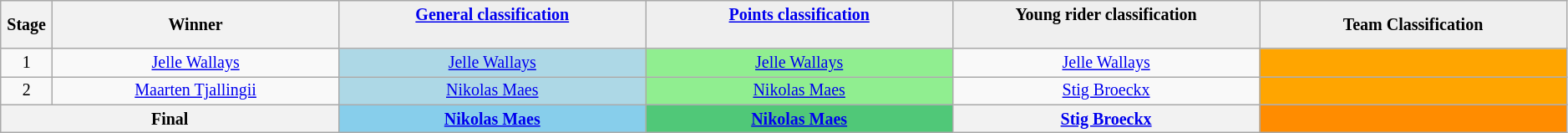<table class="wikitable" style="text-align: center; font-size:smaller;">
<tr style="background-color: #efefef;">
<th width="1%">Stage</th>
<th width="14%">Winner</th>
<th style="background:#EFEFEF;" width="15%"><a href='#'>General classification</a><br><br></th>
<th style="background:#EFEFEF;" width="15%"><a href='#'>Points classification</a><br><br></th>
<th style="background:#EFEFEF;" width="15%">Young rider classification<br><br></th>
<th style="background:#EFEFEF;" width="15%">Team Classification</th>
</tr>
<tr>
<td>1</td>
<td><a href='#'>Jelle Wallays</a></td>
<td style="background:lightblue;"><a href='#'>Jelle Wallays</a></td>
<td style="background:lightgreen;"><a href='#'>Jelle Wallays</a></td>
<td style="background:offwhite;"><a href='#'>Jelle Wallays</a></td>
<td style="background:orange;"></td>
</tr>
<tr>
<td>2</td>
<td><a href='#'>Maarten Tjallingii</a></td>
<td style="background:lightblue;"><a href='#'>Nikolas Maes</a></td>
<td style="background:lightgreen;"><a href='#'>Nikolas Maes</a></td>
<td style="background:offwhite;"><a href='#'>Stig Broeckx</a></td>
<td style="background:orange;"></td>
</tr>
<tr>
<th colspan=2><strong>Final</strong></th>
<th style="background:skyblue;"><a href='#'>Nikolas Maes</a></th>
<th style="background:#50C878;"><a href='#'>Nikolas Maes</a></th>
<th style="background:offwhite;"><a href='#'>Stig Broeckx</a></th>
<th style="background:#FF8C00;"></th>
</tr>
</table>
